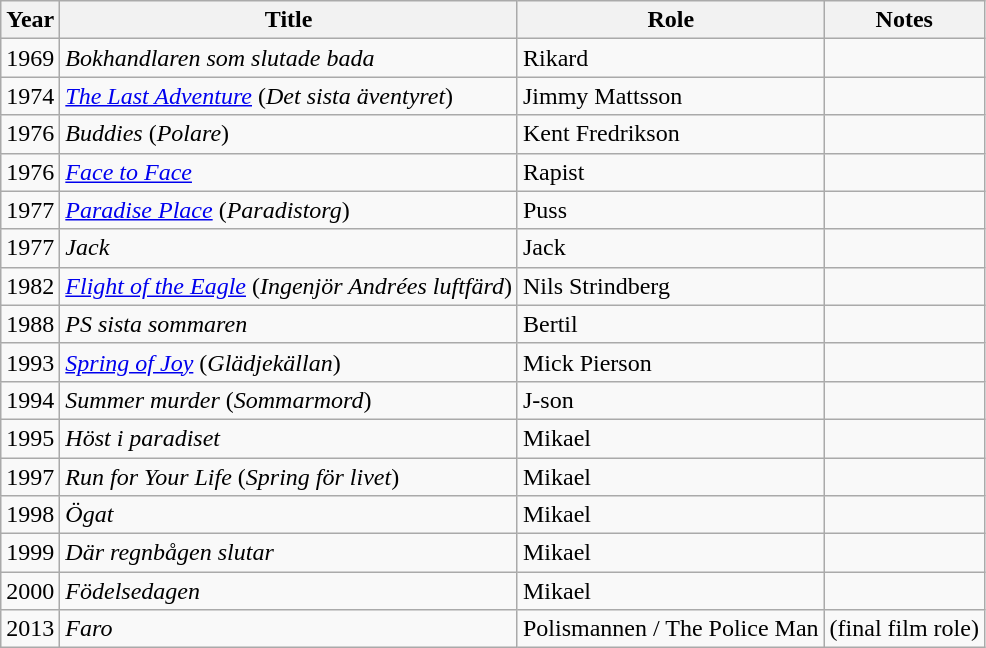<table class="wikitable sortable">
<tr>
<th>Year</th>
<th>Title</th>
<th>Role</th>
<th>Notes</th>
</tr>
<tr>
<td>1969</td>
<td><em>Bokhandlaren som slutade bada</em></td>
<td>Rikard</td>
<td></td>
</tr>
<tr>
<td>1974</td>
<td><em><a href='#'>The Last Adventure</a></em> (<em>Det sista äventyret</em>)</td>
<td>Jimmy Mattsson</td>
<td></td>
</tr>
<tr>
<td>1976</td>
<td><em>Buddies</em> (<em>Polare</em>)</td>
<td>Kent Fredrikson</td>
<td></td>
</tr>
<tr>
<td>1976</td>
<td><em><a href='#'>Face to Face</a></em></td>
<td>Rapist</td>
<td></td>
</tr>
<tr>
<td>1977</td>
<td><em><a href='#'>Paradise Place</a></em> (<em>Paradistorg</em>)</td>
<td>Puss</td>
<td></td>
</tr>
<tr>
<td>1977</td>
<td><em>Jack</em></td>
<td>Jack</td>
<td></td>
</tr>
<tr>
<td>1982</td>
<td><em><a href='#'>Flight of the Eagle</a></em> (<em>Ingenjör Andrées luftfärd</em>)</td>
<td>Nils Strindberg</td>
<td></td>
</tr>
<tr>
<td>1988</td>
<td><em>PS sista sommaren</em></td>
<td>Bertil</td>
<td></td>
</tr>
<tr>
<td>1993</td>
<td><em><a href='#'>Spring of Joy</a></em> (<em>Glädjekällan</em>)</td>
<td>Mick Pierson</td>
<td></td>
</tr>
<tr>
<td>1994</td>
<td><em>Summer murder</em> (<em>Sommarmord</em>)</td>
<td>J-son</td>
<td></td>
</tr>
<tr>
<td>1995</td>
<td><em>Höst i paradiset</em></td>
<td>Mikael</td>
<td></td>
</tr>
<tr>
<td>1997</td>
<td><em>Run for Your Life</em> (<em>Spring för livet</em>)</td>
<td>Mikael</td>
<td></td>
</tr>
<tr>
<td>1998</td>
<td><em>Ögat</em></td>
<td>Mikael</td>
<td></td>
</tr>
<tr>
<td>1999</td>
<td><em>Där regnbågen slutar</em></td>
<td>Mikael</td>
<td></td>
</tr>
<tr>
<td>2000</td>
<td><em>Födelsedagen</em></td>
<td>Mikael</td>
<td></td>
</tr>
<tr>
<td>2013</td>
<td><em>Faro</em></td>
<td>Polismannen / The Police Man</td>
<td>(final film role)</td>
</tr>
</table>
